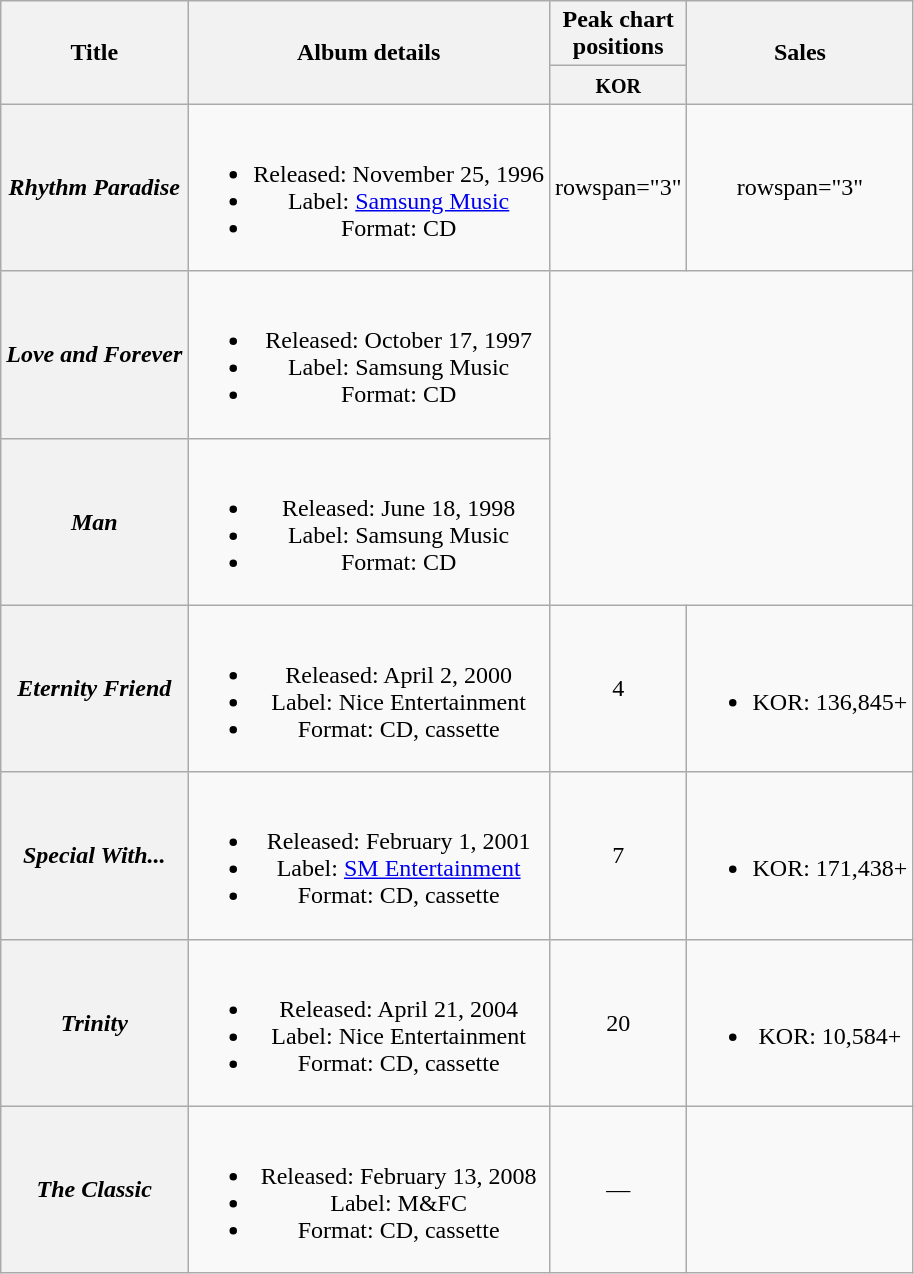<table class="wikitable plainrowheaders" style="text-align:center;">
<tr>
<th scope="col" rowspan="2">Title</th>
<th scope="col" rowspan="2">Album details</th>
<th scope="col" colspan="1" style="width:5em;">Peak chart positions</th>
<th scope="col" rowspan="2">Sales</th>
</tr>
<tr>
<th><small>KOR</small><br></th>
</tr>
<tr>
<th scope="row"><em>Rhythm Paradise</em></th>
<td><br><ul><li>Released: November 25, 1996</li><li>Label: <a href='#'>Samsung Music</a></li><li>Format: CD</li></ul></td>
<td>rowspan="3" </td>
<td>rowspan="3" </td>
</tr>
<tr>
<th scope="row"><em>Love and Forever</em></th>
<td><br><ul><li>Released: October 17, 1997</li><li>Label: Samsung Music</li><li>Format: CD</li></ul></td>
</tr>
<tr>
<th scope="row"><em>Man</em></th>
<td><br><ul><li>Released: June 18, 1998</li><li>Label: Samsung Music</li><li>Format: CD</li></ul></td>
</tr>
<tr>
<th scope="row"><em>Eternity Friend</em></th>
<td><br><ul><li>Released: April 2, 2000</li><li>Label: Nice Entertainment</li><li>Format: CD, cassette</li></ul></td>
<td>4</td>
<td><br><ul><li>KOR: 136,845+</li></ul></td>
</tr>
<tr>
<th scope="row"><em>Special With...</em></th>
<td><br><ul><li>Released: February 1, 2001</li><li>Label: <a href='#'>SM Entertainment</a></li><li>Format: CD, cassette</li></ul></td>
<td>7</td>
<td><br><ul><li>KOR: 171,438+</li></ul></td>
</tr>
<tr>
<th scope="row"><em>Trinity</em></th>
<td><br><ul><li>Released: April 21, 2004</li><li>Label: Nice Entertainment</li><li>Format: CD, cassette</li></ul></td>
<td>20</td>
<td><br><ul><li>KOR: 10,584+</li></ul></td>
</tr>
<tr>
<th scope="row"><em>The Classic</em></th>
<td><br><ul><li>Released: February 13, 2008</li><li>Label: M&FC</li><li>Format: CD, cassette</li></ul></td>
<td>—</td>
<td></td>
</tr>
</table>
